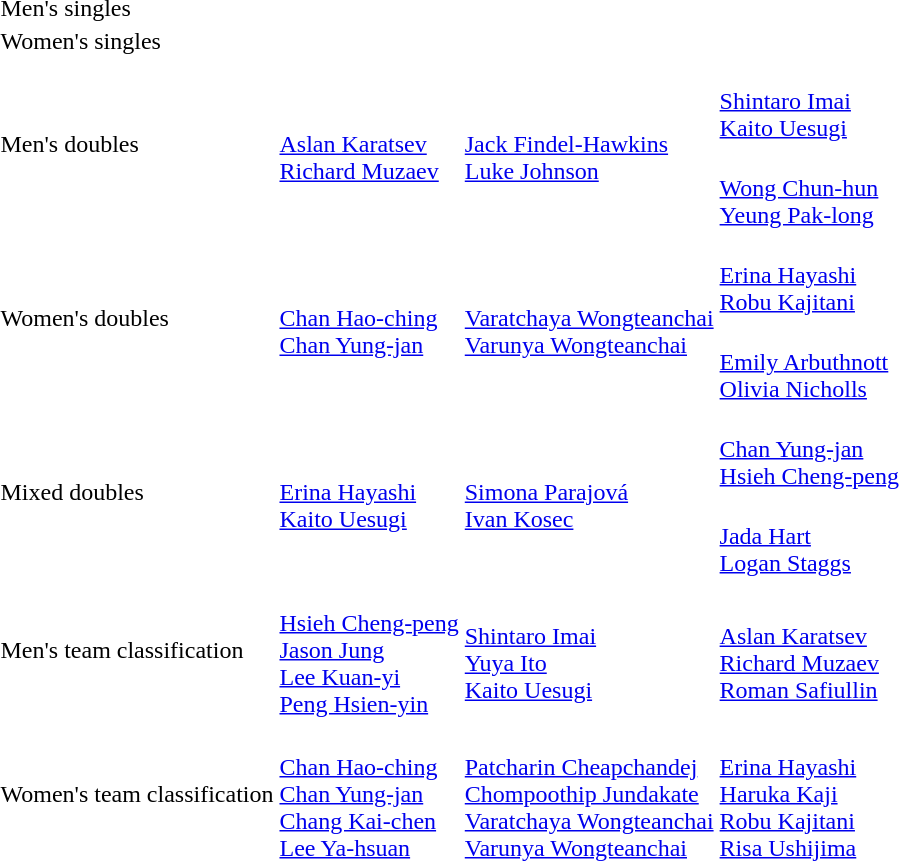<table>
<tr>
<td rowspan=2>Men's singles<br></td>
<td rowspan=2></td>
<td rowspan=2></td>
<td></td>
</tr>
<tr>
<td></td>
</tr>
<tr>
<td rowspan=2>Women's singles<br></td>
<td rowspan=2></td>
<td rowspan=2></td>
<td></td>
</tr>
<tr>
<td></td>
</tr>
<tr>
<td rowspan=2>Men's doubles<br></td>
<td rowspan=2><br><a href='#'>Aslan Karatsev</a> <br> <a href='#'>Richard Muzaev</a></td>
<td rowspan=2><br><a href='#'>Jack Findel-Hawkins</a> <br> <a href='#'>Luke Johnson</a></td>
<td><br><a href='#'>Shintaro Imai</a> <br> <a href='#'>Kaito Uesugi</a></td>
</tr>
<tr>
<td><br><a href='#'>Wong Chun-hun</a> <br> <a href='#'>Yeung Pak-long</a></td>
</tr>
<tr>
<td rowspan=2>Women's doubles<br></td>
<td rowspan=2><br><a href='#'>Chan Hao-ching</a> <br> <a href='#'>Chan Yung-jan</a></td>
<td rowspan=2><br><a href='#'>Varatchaya Wongteanchai</a> <br> <a href='#'>Varunya Wongteanchai</a></td>
<td><br><a href='#'>Erina Hayashi</a> <br> <a href='#'>Robu Kajitani</a></td>
</tr>
<tr>
<td><br><a href='#'>Emily Arbuthnott</a> <br> <a href='#'>Olivia Nicholls</a></td>
</tr>
<tr>
<td rowspan=2>Mixed doubles<br></td>
<td rowspan=2><br><a href='#'>Erina Hayashi</a> <br> <a href='#'>Kaito Uesugi</a></td>
<td rowspan=2><br><a href='#'>Simona Parajová</a> <br> <a href='#'>Ivan Kosec</a></td>
<td><br><a href='#'>Chan Yung-jan</a> <br> <a href='#'>Hsieh Cheng-peng</a></td>
</tr>
<tr>
<td><br><a href='#'>Jada Hart</a> <br> <a href='#'>Logan Staggs</a></td>
</tr>
<tr>
<td>Men's team classification<br></td>
<td><br><a href='#'>Hsieh Cheng-peng</a> <br> <a href='#'>Jason Jung</a> <br> <a href='#'>Lee Kuan-yi</a> <br> <a href='#'>Peng Hsien-yin</a></td>
<td><br><a href='#'>Shintaro Imai</a> <br> <a href='#'>Yuya Ito</a> <br> <a href='#'>Kaito Uesugi</a></td>
<td><br><a href='#'>Aslan Karatsev</a> <br> <a href='#'>Richard Muzaev</a> <br> <a href='#'>Roman Safiullin</a></td>
</tr>
<tr>
</tr>
<tr>
<td>Women's team classification<br></td>
<td><br><a href='#'>Chan Hao-ching</a> <br> <a href='#'>Chan Yung-jan</a> <br> <a href='#'>Chang Kai-chen</a> <br> <a href='#'>Lee Ya-hsuan</a></td>
<td><br><a href='#'>Patcharin Cheapchandej</a> <br> <a href='#'>Chompoothip Jundakate</a> <br> <a href='#'>Varatchaya Wongteanchai</a> <br> <a href='#'>Varunya Wongteanchai</a></td>
<td><br><a href='#'>Erina Hayashi</a> <br> <a href='#'>Haruka Kaji</a> <br> <a href='#'>Robu Kajitani</a> <br> <a href='#'>Risa Ushijima</a></td>
</tr>
<tr>
</tr>
</table>
